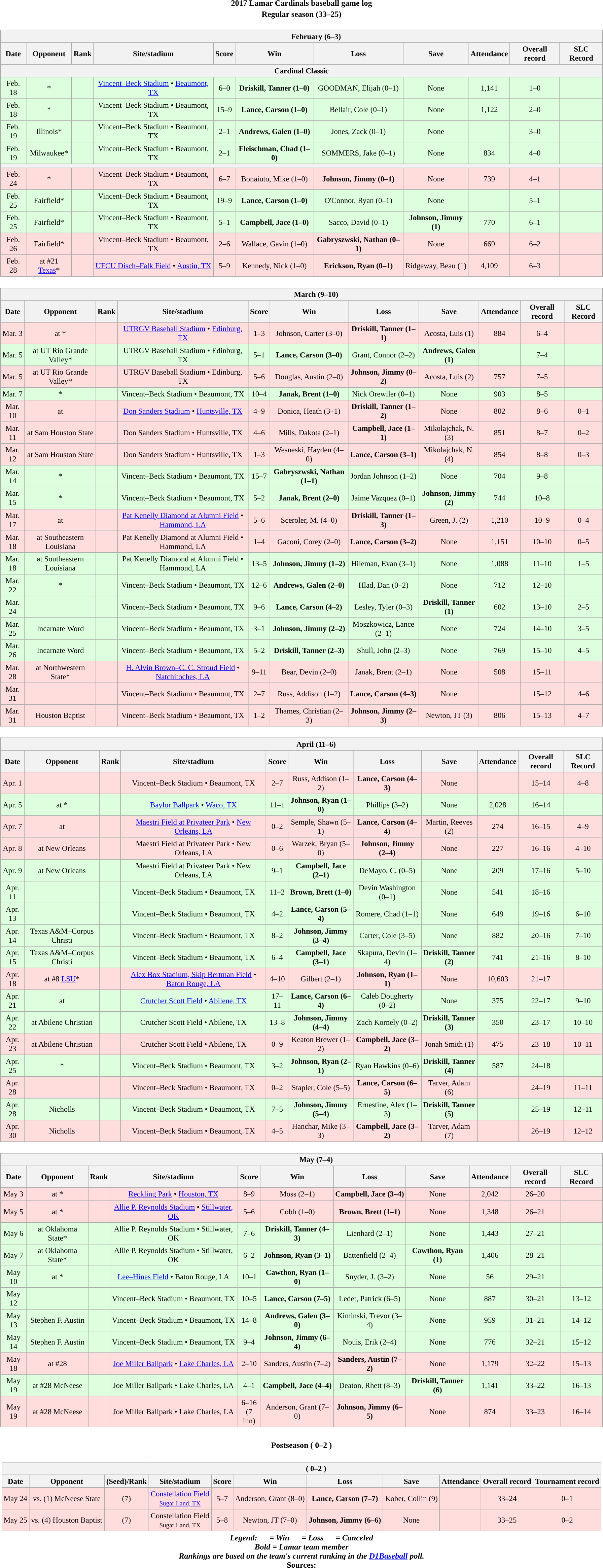<table class="toccolours" width=95% style="clear:both; margin:1.5em auto; text-align:center;">
<tr>
<th colspan=2>2017 Lamar Cardinals baseball game log</th>
</tr>
<tr>
<th colspan=2>Regular season (33–25)</th>
</tr>
<tr valign="top">
<td><br><table class="wikitable collapsible collapsed" style="margin:auto; width:100%; text-align:center; font-size:95%">
<tr>
<th colspan=12 style="padding-left:4em;">February (6–3)</th>
</tr>
<tr>
<th>Date</th>
<th>Opponent</th>
<th>Rank</th>
<th>Site/stadium</th>
<th>Score</th>
<th>Win</th>
<th>Loss</th>
<th>Save</th>
<th>Attendance</th>
<th>Overall record</th>
<th>SLC Record</th>
</tr>
<tr>
<th colspan=12>Cardinal Classic</th>
</tr>
<tr align="center" bgcolor=#ddffdd>
<td>Feb. 18</td>
<td>*</td>
<td></td>
<td><a href='#'>Vincent–Beck Stadium</a> • <a href='#'>Beaumont, TX</a></td>
<td>6–0</td>
<td><strong>Driskill, Tanner (1–0)</strong></td>
<td>GOODMAN, Elijah (0–1)</td>
<td>None</td>
<td>1,141</td>
<td>1–0</td>
<td></td>
</tr>
<tr align="center" bgcolor=#ddffdd>
<td>Feb. 18</td>
<td>*</td>
<td></td>
<td>Vincent–Beck Stadium • Beaumont, TX</td>
<td>15–9</td>
<td><strong>Lance, Carson (1–0)</strong></td>
<td>Bellair, Cole (0–1)</td>
<td>None</td>
<td>1,122</td>
<td>2–0</td>
<td></td>
</tr>
<tr align="center" bgcolor=#ddffdd>
<td>Feb. 19</td>
<td>Illinois*</td>
<td></td>
<td>Vincent–Beck Stadium • Beaumont, TX</td>
<td>2–1</td>
<td><strong>Andrews, Galen (1–0)</strong></td>
<td>Jones, Zack (0–1)</td>
<td>None</td>
<td></td>
<td>3–0</td>
<td></td>
</tr>
<tr align="center" bgcolor=#ddffdd>
<td>Feb. 19</td>
<td>Milwaukee*</td>
<td></td>
<td>Vincent–Beck Stadium • Beaumont, TX</td>
<td>2–1</td>
<td><strong>Fleischman, Chad (1–0)</strong></td>
<td>SOMMERS, Jake (0–1)</td>
<td>None</td>
<td>834</td>
<td>4–0</td>
<td></td>
</tr>
<tr>
<th colspan=12></th>
</tr>
<tr align="center" bgcolor=#ffdddd>
<td>Feb. 24</td>
<td>*</td>
<td></td>
<td>Vincent–Beck Stadium • Beaumont, TX</td>
<td>6–7</td>
<td>Bonaiuto, Mike (1–0)</td>
<td><strong>Johnson, Jimmy (0–1)</strong></td>
<td>None</td>
<td>739</td>
<td>4–1</td>
<td></td>
</tr>
<tr align="center" bgcolor=#ddffdd>
<td>Feb. 25</td>
<td>Fairfield*</td>
<td></td>
<td>Vincent–Beck Stadium • Beaumont, TX</td>
<td>19–9</td>
<td><strong>Lance, Carson (1–0)</strong></td>
<td>O'Connor, Ryan (0–1)</td>
<td>None</td>
<td></td>
<td>5–1</td>
<td></td>
</tr>
<tr align="center" bgcolor=#ddffdd>
<td>Feb. 25</td>
<td>Fairfield*</td>
<td></td>
<td>Vincent–Beck Stadium • Beaumont, TX</td>
<td>5–1</td>
<td><strong>Campbell, Jace (1–0)</strong></td>
<td>Sacco, David (0–1)</td>
<td><strong>Johnson, Jimmy (1)</strong></td>
<td>770</td>
<td>6–1</td>
<td></td>
</tr>
<tr align="center" bgcolor=#ffdddd>
<td>Feb. 26</td>
<td>Fairfield*</td>
<td></td>
<td>Vincent–Beck Stadium • Beaumont, TX</td>
<td>2–6</td>
<td>Wallace, Gavin (1–0)</td>
<td><strong>Gabryszwski, Nathan (0–1)</strong></td>
<td>None</td>
<td>669</td>
<td>6–2</td>
<td></td>
</tr>
<tr align="center" bgcolor=#ffdddd>
<td>Feb. 28</td>
<td>at #21 <a href='#'>Texas</a>*</td>
<td></td>
<td><a href='#'>UFCU Disch–Falk Field</a> • <a href='#'>Austin, TX</a></td>
<td>5–9</td>
<td>Kennedy, Nick (1–0)</td>
<td><strong>Erickson, Ryan (0–1)</strong></td>
<td>Ridgeway, Beau (1)</td>
<td>4,109</td>
<td>6–3</td>
<td></td>
</tr>
</table>
</td>
</tr>
<tr>
<td><br><table class="wikitable collapsible collapsed" style="margin:auto; width:100%; text-align:center; font-size:95%">
<tr>
<th colspan=12 style="padding-left:4em;">March (9–10)</th>
</tr>
<tr>
<th>Date</th>
<th>Opponent</th>
<th>Rank</th>
<th>Site/stadium</th>
<th>Score</th>
<th>Win</th>
<th>Loss</th>
<th>Save</th>
<th>Attendance</th>
<th>Overall record</th>
<th>SLC Record</th>
</tr>
<tr align="center" bgcolor=#ffdddd>
<td>Mar. 3</td>
<td>at *</td>
<td></td>
<td><a href='#'>UTRGV Baseball Stadium</a> • <a href='#'>Edinburg, TX</a></td>
<td>1–3</td>
<td>Johnson, Carter (3–0)</td>
<td><strong>Driskill, Tanner (1–1)</strong></td>
<td>Acosta, Luis (1)</td>
<td>884</td>
<td>6–4</td>
<td></td>
</tr>
<tr align="center" bgcolor=#ddffdd>
<td>Mar. 5</td>
<td>at UT Rio Grande Valley*</td>
<td></td>
<td>UTRGV Baseball Stadium • Edinburg, TX</td>
<td>5–1</td>
<td><strong>Lance, Carson (3–0)</strong></td>
<td>Grant, Connor (2–2)</td>
<td><strong>Andrews, Galen (1)</strong></td>
<td></td>
<td>7–4</td>
<td></td>
</tr>
<tr align="center" bgcolor=#ffdddd>
<td>Mar. 5</td>
<td>at UT Rio Grande Valley*</td>
<td></td>
<td>UTRGV Baseball Stadium • Edinburg, TX</td>
<td>5–6</td>
<td>Douglas, Austin (2–0)</td>
<td><strong>Johnson, Jimmy (0–2)</strong></td>
<td>Acosta, Luis (2)</td>
<td>757</td>
<td>7–5</td>
<td></td>
</tr>
<tr align="center" bgcolor=#ddffdd>
<td>Mar. 7</td>
<td>*</td>
<td></td>
<td>Vincent–Beck Stadium • Beaumont, TX</td>
<td>10–4</td>
<td><strong>Janak, Brent (1–0)</strong></td>
<td>Nick Orewiler (0–1)</td>
<td>None</td>
<td>903</td>
<td>8–5</td>
<td></td>
</tr>
<tr align="center" bgcolor=#ffdddd>
<td>Mar. 10</td>
<td>at </td>
<td></td>
<td><a href='#'>Don Sanders Stadium</a> • <a href='#'>Huntsville, TX</a></td>
<td>4–9</td>
<td>Donica, Heath (3–1)</td>
<td><strong>Driskill, Tanner (1–2)</strong></td>
<td>None</td>
<td>802</td>
<td>8–6</td>
<td>0–1</td>
</tr>
<tr align="center" bgcolor=#ffdddd>
<td>Mar. 11</td>
<td>at Sam Houston State</td>
<td></td>
<td>Don Sanders Stadium • Huntsville, TX</td>
<td>4–6</td>
<td>Mills, Dakota (2–1)</td>
<td><strong>Campbell, Jace (1–1)</strong></td>
<td>Mikolajchak, N. (3)</td>
<td>851</td>
<td>8–7</td>
<td>0–2</td>
</tr>
<tr align="center" bgcolor=#ffdddd>
<td>Mar. 12</td>
<td>at Sam Houston State</td>
<td></td>
<td>Don Sanders Stadium • Huntsville, TX</td>
<td>1–3</td>
<td>Wesneski, Hayden (4–0)</td>
<td><strong>Lance, Carson (3–1)</strong></td>
<td>Mikolajchak, N. (4)</td>
<td>854</td>
<td>8–8</td>
<td>0–3</td>
</tr>
<tr align="center" bgcolor=#ddffdd>
<td>Mar. 14</td>
<td>*</td>
<td></td>
<td>Vincent–Beck Stadium • Beaumont, TX</td>
<td>15–7</td>
<td><strong>Gabryszwski, Nathan (1–1)</strong></td>
<td>Jordan Johnson (1–2)</td>
<td>None</td>
<td>704</td>
<td>9–8</td>
<td></td>
</tr>
<tr align="center" bgcolor=#ddffdd>
<td>Mar. 15</td>
<td>*</td>
<td></td>
<td>Vincent–Beck Stadium • Beaumont, TX</td>
<td>5–2</td>
<td><strong>Janak, Brent (2–0)</strong></td>
<td>Jaime Vazquez (0–1)</td>
<td><strong>Johnson, Jimmy (2)</strong></td>
<td>744</td>
<td>10–8</td>
<td></td>
</tr>
<tr align="center" bgcolor=#ffdddd>
<td>Mar. 17</td>
<td>at </td>
<td></td>
<td><a href='#'>Pat Kenelly Diamond at Alumni Field</a> • <a href='#'>Hammond, LA</a></td>
<td>5–6</td>
<td>Sceroler, M. (4–0)</td>
<td><strong>Driskill, Tanner (1–3)</strong></td>
<td>Green, J. (2)</td>
<td>1,210</td>
<td>10–9</td>
<td>0–4</td>
</tr>
<tr align="center" bgcolor=#ffdddd>
<td>Mar. 18</td>
<td>at Southeastern Louisiana</td>
<td></td>
<td>Pat Kenelly Diamond at Alumni Field • Hammond, LA</td>
<td>1–4</td>
<td>Gaconi, Corey (2–0)</td>
<td><strong>Lance, Carson (3–2)</strong></td>
<td>None</td>
<td>1,151</td>
<td>10–10</td>
<td>0–5</td>
</tr>
<tr align="center" bgcolor=#ddffdd>
<td>Mar. 18</td>
<td>at Southeastern Louisiana</td>
<td></td>
<td>Pat Kenelly Diamond at Alumni Field • Hammond, LA</td>
<td>13–5</td>
<td><strong>Johnson, Jimmy (1–2)</strong></td>
<td>Hileman, Evan (3–1)</td>
<td>None</td>
<td>1,088</td>
<td>11–10</td>
<td>1–5</td>
</tr>
<tr align="center" bgcolor=#ddffdd>
<td>Mar. 22</td>
<td>*</td>
<td></td>
<td>Vincent–Beck Stadium • Beaumont, TX</td>
<td>12–6</td>
<td><strong>Andrews, Galen (2–0)</strong></td>
<td>Hlad, Dan (0–2)</td>
<td>None</td>
<td>712</td>
<td>12–10</td>
<td></td>
</tr>
<tr align="center" bgcolor=#ddffdd>
<td>Mar. 24</td>
<td></td>
<td></td>
<td>Vincent–Beck Stadium • Beaumont, TX</td>
<td>9–6</td>
<td><strong>Lance, Carson (4–2)</strong></td>
<td>Lesley, Tyler (0–3)</td>
<td><strong>Driskill, Tanner (1)</strong></td>
<td>602</td>
<td>13–10</td>
<td>2–5</td>
</tr>
<tr align="center" bgcolor=#ddffdd>
<td>Mar. 25</td>
<td>Incarnate Word</td>
<td></td>
<td>Vincent–Beck Stadium • Beaumont, TX</td>
<td>3–1</td>
<td><strong>Johnson, Jimmy (2–2)</strong></td>
<td>Moszkowicz, Lance (2–1)</td>
<td>None</td>
<td>724</td>
<td>14–10</td>
<td>3–5</td>
</tr>
<tr align="center" bgcolor=#ddffdd>
<td>Mar. 26</td>
<td>Incarnate Word</td>
<td></td>
<td>Vincent–Beck Stadium • Beaumont, TX</td>
<td>5–2</td>
<td><strong>Driskill, Tanner (2–3)</strong></td>
<td>Shull, John (2–3)</td>
<td>None</td>
<td>769</td>
<td>15–10</td>
<td>4–5</td>
</tr>
<tr align="center" bgcolor=#ffdddd>
<td>Mar. 28</td>
<td>at Northwestern State*</td>
<td></td>
<td><a href='#'>H. Alvin Brown–C. C. Stroud Field</a> • <a href='#'>Natchitoches, LA</a></td>
<td>9–11</td>
<td>Bear, Devin (2–0)</td>
<td>Janak, Brent (2–1)</td>
<td>None</td>
<td>508</td>
<td>15–11</td>
<td></td>
</tr>
<tr align="center" bgcolor=#ffdddd>
<td>Mar. 31</td>
<td></td>
<td></td>
<td>Vincent–Beck Stadium • Beaumont, TX</td>
<td>2–7</td>
<td>Russ, Addison (1–2)</td>
<td><strong>Lance, Carson (4–3)</strong></td>
<td>None</td>
<td></td>
<td>15–12</td>
<td>4–6</td>
</tr>
<tr align="center" bgcolor=#ffdddd>
<td>Mar. 31</td>
<td>Houston Baptist</td>
<td></td>
<td>Vincent–Beck Stadium • Beaumont, TX</td>
<td>1–2</td>
<td>Thames, Christian (2–3)</td>
<td><strong>Johnson, Jimmy (2–3)</strong></td>
<td>Newton, JT (3)</td>
<td>806</td>
<td>15–13</td>
<td>4–7</td>
</tr>
</table>
</td>
</tr>
<tr>
<td><br><table class="wikitable collapsible collapsed" style="margin:auto; width:100%; text-align:center; font-size:95%">
<tr>
<th colspan=12 style="padding-left:4em;">April (11–6)</th>
</tr>
<tr>
<th>Date</th>
<th>Opponent</th>
<th>Rank</th>
<th>Site/stadium</th>
<th>Score</th>
<th>Win</th>
<th>Loss</th>
<th>Save</th>
<th>Attendance</th>
<th>Overall record</th>
<th>SLC Record</th>
</tr>
<tr align="center" bgcolor=#ffdddd>
<td>Apr. 1</td>
<td></td>
<td></td>
<td>Vincent–Beck Stadium • Beaumont, TX</td>
<td>2–7</td>
<td>Russ, Addison (1–2)</td>
<td><strong>Lance, Carson (4–3)</strong></td>
<td>None</td>
<td></td>
<td>15–14</td>
<td>4–8</td>
</tr>
<tr align="center" bgcolor=#ddffdd>
<td>Apr. 5</td>
<td>at *</td>
<td></td>
<td><a href='#'>Baylor Ballpark</a> • <a href='#'>Waco, TX</a></td>
<td>11–1</td>
<td><strong>Johnson, Ryan (1–0)</strong></td>
<td>Phillips (3–2)</td>
<td>None</td>
<td>2,028</td>
<td>16–14</td>
<td></td>
</tr>
<tr align="center" bgcolor=#ffdddd>
<td>Apr. 7</td>
<td>at </td>
<td></td>
<td><a href='#'>Maestri Field at Privateer Park</a> • <a href='#'>New Orleans, LA</a></td>
<td>0–2</td>
<td>Semple, Shawn (5–1)</td>
<td><strong>Lance, Carson (4–4)</strong></td>
<td>Martin, Reeves (2)</td>
<td>274</td>
<td>16–15</td>
<td>4–9</td>
</tr>
<tr align="center" bgcolor=#ffdddd>
<td>Apr. 8</td>
<td>at New Orleans</td>
<td></td>
<td>Maestri Field at Privateer Park • New Orleans, LA</td>
<td>0–6</td>
<td>Warzek, Bryan (5–0)</td>
<td><strong>Johnson, Jimmy (2–4)</strong></td>
<td>None</td>
<td>227</td>
<td>16–16</td>
<td>4–10</td>
</tr>
<tr align="center" bgcolor=#ddffdd>
<td>Apr. 9</td>
<td>at New Orleans</td>
<td></td>
<td>Maestri Field at Privateer Park • New Orleans, LA</td>
<td>9–1</td>
<td><strong>Campbell, Jace (2–1)</strong></td>
<td>DeMayo, C. (0–5)</td>
<td>None</td>
<td>209</td>
<td>17–16</td>
<td>5–10</td>
</tr>
<tr align="center" bgcolor=#ddffdd>
<td>Apr. 11</td>
<td></td>
<td></td>
<td>Vincent–Beck Stadium • Beaumont, TX</td>
<td>11–2</td>
<td><strong>Brown, Brett (1–0)</strong></td>
<td>Devin Washington (0–1)</td>
<td>None</td>
<td>541</td>
<td>18–16</td>
<td></td>
</tr>
<tr align="center" bgcolor=#ddffdd>
<td>Apr. 13</td>
<td></td>
<td></td>
<td>Vincent–Beck Stadium • Beaumont, TX</td>
<td>4–2</td>
<td><strong>Lance, Carson (5–4)</strong></td>
<td>Romere, Chad (1–1)</td>
<td>None</td>
<td>649</td>
<td>19–16</td>
<td>6–10</td>
</tr>
<tr align="center" bgcolor=#ddffdd>
<td>Apr. 14</td>
<td>Texas A&M–Corpus Christi</td>
<td></td>
<td>Vincent–Beck Stadium • Beaumont, TX</td>
<td>8–2</td>
<td><strong>Johnson, Jimmy (3–4)</strong></td>
<td>Carter, Cole (3–5)</td>
<td>None</td>
<td>882</td>
<td>20–16</td>
<td>7–10</td>
</tr>
<tr align="center" bgcolor=#ddffdd>
<td>Apr. 15</td>
<td>Texas A&M–Corpus Christi</td>
<td></td>
<td>Vincent–Beck Stadium • Beaumont, TX</td>
<td>6–4</td>
<td><strong>Campbell, Jace (3–1)</strong></td>
<td>Skapura, Devin (1–4)</td>
<td><strong>Driskill, Tanner (2)</strong></td>
<td>741</td>
<td>21–16</td>
<td>8–10</td>
</tr>
<tr align="center" bgcolor=#ffdddd>
<td>Apr. 18</td>
<td>at #8 <a href='#'>LSU</a>*</td>
<td></td>
<td><a href='#'>Alex Box Stadium, Skip Bertman Field</a> • <a href='#'>Baton Rouge, LA</a></td>
<td>4–10</td>
<td>Gilbert (2–1)</td>
<td><strong>Johnson, Ryan (1–1)</strong></td>
<td>None</td>
<td>10,603</td>
<td>21–17</td>
<td></td>
</tr>
<tr align="center" bgcolor=#ddffdd>
<td>Apr. 21</td>
<td>at </td>
<td></td>
<td><a href='#'>Crutcher Scott Field</a> • <a href='#'>Abilene, TX</a></td>
<td>17–11</td>
<td><strong>Lance, Carson (6–4)</strong></td>
<td>Caleb Dougherty (0–2)</td>
<td>None</td>
<td>375</td>
<td>22–17</td>
<td>9–10</td>
</tr>
<tr align="center" bgcolor=#ddffdd>
<td>Apr. 22</td>
<td>at Abilene Christian</td>
<td></td>
<td>Crutcher Scott Field • Abilene, TX</td>
<td>13–8</td>
<td><strong>Johnson, Jimmy (4–4)</strong></td>
<td>Zach Kornely (0–2)</td>
<td><strong>Driskill, Tanner (3)</strong></td>
<td>350</td>
<td>23–17</td>
<td>10–10</td>
</tr>
<tr align="center" bgcolor=#ffdddd>
<td>Apr. 23</td>
<td>at Abilene Christian</td>
<td></td>
<td>Crutcher Scott Field • Abilene, TX</td>
<td>0–9</td>
<td>Keaton Brewer (1–2)</td>
<td><strong>Campbell, Jace (3–2</strong>)</td>
<td>Jonah Smith (1)</td>
<td>475</td>
<td>23–18</td>
<td>10–11</td>
</tr>
<tr align="center" bgcolor=#ddffdd>
<td>Apr. 25</td>
<td>*</td>
<td></td>
<td>Vincent–Beck Stadium • Beaumont, TX</td>
<td>3–2</td>
<td><strong>Johnson, Ryan (2–1)</strong></td>
<td>Ryan Hawkins (0–6)</td>
<td><strong>Driskill, Tanner (4)</strong></td>
<td>587</td>
<td>24–18</td>
<td></td>
</tr>
<tr align="center" bgcolor=#ffdddd>
<td>Apr. 28</td>
<td></td>
<td></td>
<td>Vincent–Beck Stadium • Beaumont, TX</td>
<td>0–2</td>
<td>Stapler, Cole (5–5)</td>
<td><strong>Lance, Carson (6–5)</strong></td>
<td>Tarver, Adam (6)</td>
<td></td>
<td>24–19</td>
<td>11–11</td>
</tr>
<tr align="center" bgcolor=#ddffdd>
<td>Apr. 28</td>
<td>Nicholls</td>
<td></td>
<td>Vincent–Beck Stadium • Beaumont, TX</td>
<td>7–5</td>
<td><strong>Johnson, Jimmy (5–4)</strong></td>
<td>Ernestine, Alex (1–3)</td>
<td><strong>Driskill, Tanner (5)</strong></td>
<td></td>
<td>25–19</td>
<td>12–11</td>
</tr>
<tr align="center" bgcolor=#ffdddd>
<td>Apr. 30</td>
<td>Nicholls</td>
<td></td>
<td>Vincent–Beck Stadium • Beaumont, TX</td>
<td>4–5</td>
<td>Hanchar, Mike (3–3)</td>
<td><strong>Campbell, Jace (3–2)</strong></td>
<td>Tarver, Adam (7)</td>
<td></td>
<td>26–19</td>
<td>12–12</td>
</tr>
</table>
</td>
</tr>
<tr>
<td><br><table class="wikitable collapsible collapsed" style="margin:auto; width:100%; text-align:center; font-size:95%">
<tr>
<th colspan=12 style="padding-left:4em;">May (7–4)</th>
</tr>
<tr>
<th>Date</th>
<th>Opponent</th>
<th>Rank</th>
<th>Site/stadium</th>
<th>Score</th>
<th>Win</th>
<th>Loss</th>
<th>Save</th>
<th>Attendance</th>
<th>Overall record</th>
<th>SLC Record</th>
</tr>
<tr align="center" bgcolor=#ffdddd>
<td>May 3</td>
<td>at *</td>
<td></td>
<td><a href='#'>Reckling Park</a> • <a href='#'>Houston, TX</a></td>
<td>8–9</td>
<td>Moss (2–1)</td>
<td><strong>Campbell, Jace (3–4)</strong></td>
<td>None</td>
<td>2,042</td>
<td>26–20</td>
<td></td>
</tr>
<tr align="center" bgcolor=#ffdddd>
<td>May 5</td>
<td>at *</td>
<td></td>
<td><a href='#'>Allie P. Reynolds Stadium</a> • <a href='#'>Stillwater, OK</a></td>
<td>5–6</td>
<td>Cobb (1–0)</td>
<td><strong>Brown, Brett (1–1)</strong></td>
<td>None</td>
<td>1,348</td>
<td>26–21</td>
<td></td>
</tr>
<tr align="center" bgcolor=#ddffdd>
<td>May 6</td>
<td>at Oklahoma State*</td>
<td></td>
<td>Allie P. Reynolds Stadium • Stillwater, OK</td>
<td>7–6</td>
<td><strong>Driskill, Tanner (4–3)</strong></td>
<td>Lienhard (2–1)</td>
<td>None</td>
<td>1,443</td>
<td>27–21</td>
<td></td>
</tr>
<tr align="center" bgcolor=#ddffdd>
<td>May 7</td>
<td>at Oklahoma State*</td>
<td></td>
<td>Allie P. Reynolds Stadium • Stillwater, OK</td>
<td>6–2</td>
<td><strong>Johnson, Ryan (3–1)</strong></td>
<td>Battenfield (2–4)</td>
<td><strong>Cawthon, Ryan (1)</strong></td>
<td>1,406</td>
<td>28–21</td>
<td></td>
</tr>
<tr align="center" bgcolor=#ddffdd>
<td>May 10</td>
<td>at *</td>
<td></td>
<td><a href='#'>Lee–Hines Field</a> • Baton Rouge, LA</td>
<td>10–1</td>
<td><strong>Cawthon, Ryan (1–0)</strong></td>
<td>Snyder, J. (3–2)</td>
<td>None</td>
<td>56</td>
<td>29–21</td>
<td></td>
</tr>
<tr align="center" bgcolor=#ddffdd>
<td>May 12</td>
<td></td>
<td></td>
<td>Vincent–Beck Stadium • Beaumont, TX</td>
<td>10–5</td>
<td><strong>Lance, Carson (7–5)</strong></td>
<td>Ledet, Patrick (6–5)</td>
<td>None</td>
<td>887</td>
<td>30–21</td>
<td>13–12</td>
</tr>
<tr align="center" bgcolor=#ddffdd>
<td>May 13</td>
<td>Stephen F. Austin</td>
<td></td>
<td>Vincent–Beck Stadium • Beaumont, TX</td>
<td>14–8</td>
<td><strong>Andrews, Galen (3–0)</strong></td>
<td>Kiminski, Trevor (3–4)</td>
<td>None</td>
<td>959</td>
<td>31–21</td>
<td>14–12</td>
</tr>
<tr align="center" bgcolor=#ddffdd>
<td>May 14</td>
<td>Stephen F. Austin</td>
<td></td>
<td>Vincent–Beck Stadium • Beaumont, TX</td>
<td>9–4</td>
<td><strong>Johnson, Jimmy (6–4)</strong></td>
<td>Nouis, Erik (2–4)</td>
<td>None</td>
<td>776</td>
<td>32–21</td>
<td>15–12</td>
</tr>
<tr align="center" bgcolor=#ffdddd>
<td>May 18</td>
<td>at #28 </td>
<td></td>
<td><a href='#'>Joe Miller Ballpark</a> • <a href='#'>Lake Charles, LA</a></td>
<td>2–10</td>
<td>Sanders, Austin (7–2)</td>
<td><strong>Sanders, Austin (7–2)</strong></td>
<td>None</td>
<td>1,179</td>
<td>32–22</td>
<td>15–13</td>
</tr>
<tr align="center" bgcolor=#ddffdd>
<td>May 19</td>
<td>at #28 McNeese</td>
<td></td>
<td>Joe Miller Ballpark • Lake Charles, LA</td>
<td>4–1</td>
<td><strong>Campbell, Jace (4–4)</strong></td>
<td>Deaton, Rhett (8–3)</td>
<td><strong>Driskill, Tanner (6)</strong></td>
<td>1,141</td>
<td>33–22</td>
<td>16–13</td>
</tr>
<tr align="center" bgcolor=#ffdddd>
<td>May 19</td>
<td>at #28 McNeese</td>
<td></td>
<td>Joe Miller Ballpark • Lake Charles, LA</td>
<td>6–16<br>(7 inn)</td>
<td>Anderson, Grant (7–0)</td>
<td><strong>Johnson, Jimmy (6–5)</strong></td>
<td>None</td>
<td>874</td>
<td>33–23</td>
<td>16–14</td>
</tr>
</table>
<table class="toccolours" width=100% style="clear:both; margin:1.5em auto; text-align:center;">
<tr>
<th colspan=2>Postseason ( 0–2 )</th>
</tr>
<tr valign="top">
</tr>
<tr>
<td><br><table class="wikitable collapsible collapsed" style="margin:auto; width:100%; text-align:center; font-size:95%">
<tr>
<th colspan=12 style="padding-left:4em;"> ( 0–2 )</th>
</tr>
<tr>
<th>Date</th>
<th>Opponent</th>
<th>(Seed)/Rank</th>
<th>Site/stadium</th>
<th>Score</th>
<th>Win</th>
<th>Loss</th>
<th>Save</th>
<th>Attendance</th>
<th>Overall record</th>
<th>Tournament record</th>
</tr>
<tr align="center" bgcolor="white">
</tr>
<tr align="center" bgcolor=#ffdddd>
<td>May 24</td>
<td>vs. (1) McNeese State</td>
<td>(7)</td>
<td><a href='#'>Constellation Field</a><br><small><a href='#'>Sugar Land, TX</a></small></td>
<td>5–7</td>
<td>Anderson, Grant (8–0)</td>
<td><strong>Lance, Carson (7–7)</strong></td>
<td>Kober, Collin (9)</td>
<td></td>
<td>33–24</td>
<td>0–1</td>
</tr>
<tr align="center" bgcolor=#ffdddd>
<td>May 25</td>
<td>vs. (4) Houston Baptist</td>
<td>(7)</td>
<td>Constellation Field<br><small>Sugar Land, TX</small></td>
<td>5–8</td>
<td>Newton, JT (7–0)</td>
<td><strong>Johnson, Jimmy (6–6)</strong></td>
<td>None</td>
<td></td>
<td>33–25</td>
<td>0–2</td>
</tr>
</table>
</td>
</tr>
<tr>
<th colspan=9><em>Legend:       = Win       = Loss       = Canceled<br>Bold = Lamar team member<br>Rankings are based on the team's current ranking in the <a href='#'>D1Baseball</a> poll.</em><br>Sources:</th>
</tr>
</table>
</td>
</tr>
</table>
